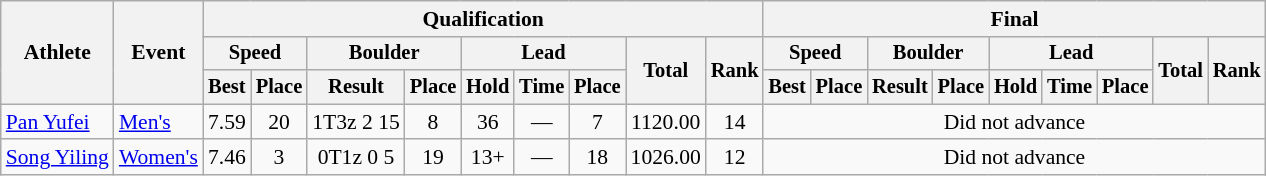<table class="wikitable" style="font-size:90%">
<tr>
<th rowspan="3">Athlete</th>
<th rowspan="3">Event</th>
<th colspan="9">Qualification</th>
<th colspan="9">Final</th>
</tr>
<tr style="font-size: 95%">
<th colspan="2">Speed</th>
<th colspan="2">Boulder</th>
<th colspan="3">Lead</th>
<th rowspan="2">Total</th>
<th rowspan="2">Rank</th>
<th colspan="2">Speed</th>
<th colspan="2">Boulder</th>
<th colspan="3">Lead</th>
<th rowspan="2">Total</th>
<th rowspan="2">Rank</th>
</tr>
<tr style="font-size: 95%">
<th>Best</th>
<th>Place</th>
<th>Result</th>
<th>Place</th>
<th>Hold</th>
<th>Time</th>
<th>Place</th>
<th>Best</th>
<th>Place</th>
<th>Result</th>
<th>Place</th>
<th>Hold</th>
<th>Time</th>
<th>Place</th>
</tr>
<tr align="center">
<td align="left"><a href='#'>Pan Yufei</a></td>
<td align="left"><a href='#'>Men's</a></td>
<td>7.59</td>
<td>20</td>
<td>1T3z 2 15</td>
<td>8</td>
<td>36</td>
<td>—</td>
<td>7</td>
<td>1120.00</td>
<td>14</td>
<td colspan=9>Did not advance</td>
</tr>
<tr align="center">
<td align="left"><a href='#'>Song Yiling</a></td>
<td align="left"><a href='#'>Women's</a></td>
<td>7.46</td>
<td>3</td>
<td>0T1z 0 5</td>
<td>19</td>
<td>13+</td>
<td>—</td>
<td>18</td>
<td>1026.00</td>
<td>12</td>
<td colspan=9>Did not advance</td>
</tr>
</table>
